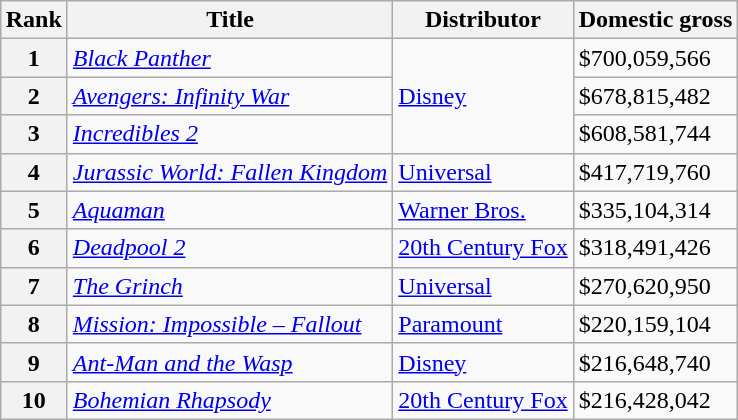<table class="wikitable" style="margin:auto; margin:auto;">
<tr>
<th>Rank</th>
<th>Title</th>
<th>Distributor</th>
<th>Domestic gross </th>
</tr>
<tr>
<th style="text-align:center;">1</th>
<td><em><a href='#'>Black Panther</a></em></td>
<td rowspan="3"><a href='#'>Disney</a></td>
<td>$700,059,566</td>
</tr>
<tr>
<th style="text-align:center;">2</th>
<td><em><a href='#'>Avengers: Infinity War</a></em></td>
<td>$678,815,482</td>
</tr>
<tr>
<th style="text-align:center;">3</th>
<td><em><a href='#'>Incredibles 2</a></em></td>
<td>$608,581,744</td>
</tr>
<tr>
<th style="text-align:center;">4</th>
<td><em><a href='#'>Jurassic World: Fallen Kingdom</a></em></td>
<td><a href='#'>Universal</a></td>
<td>$417,719,760</td>
</tr>
<tr>
<th style="text-align:center;">5</th>
<td><em><a href='#'>Aquaman</a></em></td>
<td><a href='#'>Warner Bros.</a></td>
<td>$335,104,314</td>
</tr>
<tr>
<th style="text-align:center;">6</th>
<td><em><a href='#'>Deadpool 2</a></em></td>
<td><a href='#'>20th Century Fox</a></td>
<td>$318,491,426</td>
</tr>
<tr>
<th style="text-align:center;">7</th>
<td><em><a href='#'>The Grinch</a></em></td>
<td><a href='#'>Universal</a></td>
<td>$270,620,950</td>
</tr>
<tr>
<th style="text-align:center;">8</th>
<td><em><a href='#'>Mission: Impossible – Fallout</a></em></td>
<td><a href='#'>Paramount</a></td>
<td>$220,159,104</td>
</tr>
<tr>
<th style="text-align:center;">9</th>
<td><em><a href='#'>Ant-Man and the Wasp</a></em></td>
<td><a href='#'>Disney</a></td>
<td>$216,648,740</td>
</tr>
<tr>
<th style="text-align:center;">10</th>
<td><em><a href='#'>Bohemian Rhapsody</a></em></td>
<td><a href='#'>20th Century Fox</a></td>
<td>$216,428,042</td>
</tr>
</table>
